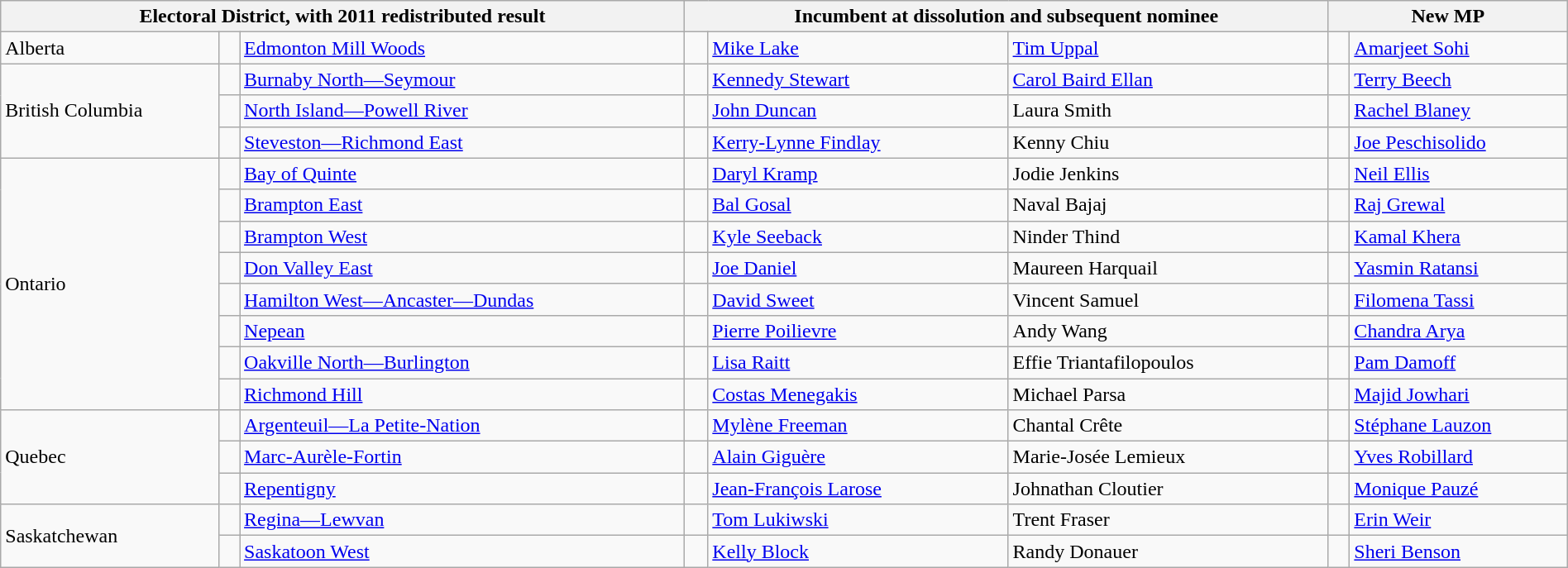<table class="wikitable" style="width:100%;">
<tr>
<th colspan=3>Electoral District, with 2011 redistributed result</th>
<th colspan=3>Incumbent at dissolution and subsequent nominee</th>
<th colspan=2>New MP</th>
</tr>
<tr>
<td>Alberta</td>
<td> </td>
<td><a href='#'>Edmonton Mill Woods</a></td>
<td> </td>
<td><a href='#'>Mike Lake</a></td>
<td><a href='#'>Tim Uppal</a></td>
<td> </td>
<td><a href='#'>Amarjeet Sohi</a></td>
</tr>
<tr>
<td rowspan=3>British Columbia</td>
<td> </td>
<td><a href='#'>Burnaby North—Seymour</a></td>
<td> </td>
<td><a href='#'>Kennedy Stewart</a></td>
<td><a href='#'>Carol Baird Ellan</a></td>
<td> </td>
<td><a href='#'>Terry Beech</a></td>
</tr>
<tr>
<td> </td>
<td><a href='#'>North Island—Powell River</a></td>
<td> </td>
<td><a href='#'>John Duncan</a></td>
<td>Laura Smith</td>
<td> </td>
<td><a href='#'>Rachel Blaney</a></td>
</tr>
<tr>
<td> </td>
<td><a href='#'>Steveston—Richmond East</a></td>
<td> </td>
<td><a href='#'>Kerry-Lynne Findlay</a></td>
<td>Kenny Chiu</td>
<td> </td>
<td><a href='#'>Joe Peschisolido</a></td>
</tr>
<tr>
<td rowspan=8>Ontario</td>
<td> </td>
<td><a href='#'>Bay of Quinte</a></td>
<td> </td>
<td><a href='#'>Daryl Kramp</a></td>
<td>Jodie Jenkins</td>
<td> </td>
<td><a href='#'>Neil Ellis</a></td>
</tr>
<tr>
<td> </td>
<td><a href='#'>Brampton East</a></td>
<td> </td>
<td><a href='#'>Bal Gosal</a></td>
<td>Naval Bajaj</td>
<td> </td>
<td><a href='#'>Raj Grewal</a></td>
</tr>
<tr>
<td> </td>
<td><a href='#'>Brampton West</a></td>
<td> </td>
<td><a href='#'>Kyle Seeback</a></td>
<td>Ninder Thind</td>
<td> </td>
<td><a href='#'>Kamal Khera</a></td>
</tr>
<tr>
<td> </td>
<td><a href='#'>Don Valley East</a></td>
<td> </td>
<td><a href='#'>Joe Daniel</a></td>
<td>Maureen Harquail</td>
<td> </td>
<td><a href='#'>Yasmin Ratansi</a></td>
</tr>
<tr>
<td> </td>
<td><a href='#'>Hamilton West—Ancaster—Dundas</a></td>
<td> </td>
<td><a href='#'>David Sweet</a></td>
<td>Vincent Samuel</td>
<td> </td>
<td><a href='#'>Filomena Tassi</a></td>
</tr>
<tr>
<td> </td>
<td><a href='#'>Nepean</a></td>
<td> </td>
<td><a href='#'>Pierre Poilievre</a></td>
<td>Andy Wang</td>
<td> </td>
<td><a href='#'>Chandra Arya</a></td>
</tr>
<tr>
<td> </td>
<td><a href='#'>Oakville North—Burlington</a></td>
<td> </td>
<td><a href='#'>Lisa Raitt</a></td>
<td>Effie Triantafilopoulos</td>
<td> </td>
<td><a href='#'>Pam Damoff</a></td>
</tr>
<tr>
<td> </td>
<td><a href='#'>Richmond Hill</a></td>
<td> </td>
<td><a href='#'>Costas Menegakis</a></td>
<td>Michael Parsa</td>
<td> </td>
<td><a href='#'>Majid Jowhari</a></td>
</tr>
<tr>
<td rowspan=3>Quebec</td>
<td> </td>
<td><a href='#'>Argenteuil—La Petite-Nation</a></td>
<td> </td>
<td><a href='#'>Mylène Freeman</a></td>
<td>Chantal Crête</td>
<td> </td>
<td><a href='#'>Stéphane Lauzon</a></td>
</tr>
<tr>
<td> </td>
<td><a href='#'>Marc-Aurèle-Fortin</a></td>
<td> </td>
<td><a href='#'>Alain Giguère</a></td>
<td>Marie-Josée Lemieux</td>
<td> </td>
<td><a href='#'>Yves Robillard</a></td>
</tr>
<tr>
<td> </td>
<td><a href='#'>Repentigny</a></td>
<td> </td>
<td><a href='#'>Jean-François Larose</a></td>
<td>Johnathan Cloutier</td>
<td> </td>
<td><a href='#'>Monique Pauzé</a></td>
</tr>
<tr>
<td rowspan=2>Saskatchewan</td>
<td> </td>
<td><a href='#'>Regina—Lewvan</a></td>
<td> </td>
<td><a href='#'>Tom Lukiwski</a></td>
<td>Trent Fraser</td>
<td> </td>
<td><a href='#'>Erin Weir</a></td>
</tr>
<tr>
<td> </td>
<td><a href='#'>Saskatoon West</a></td>
<td> </td>
<td><a href='#'>Kelly Block</a></td>
<td>Randy Donauer</td>
<td> </td>
<td><a href='#'>Sheri Benson</a></td>
</tr>
</table>
